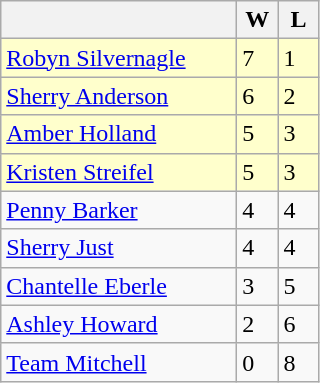<table class=wikitable>
<tr>
<th width=150></th>
<th width=20>W</th>
<th width=20>L</th>
</tr>
<tr bgcolor=#ffffcc>
<td><a href='#'>Robyn Silvernagle</a></td>
<td>7</td>
<td>1</td>
</tr>
<tr bgcolor=#ffffcc>
<td><a href='#'>Sherry Anderson</a></td>
<td>6</td>
<td>2</td>
</tr>
<tr bgcolor=#ffffcc>
<td><a href='#'>Amber Holland</a></td>
<td>5</td>
<td>3</td>
</tr>
<tr bgcolor=#ffffcc>
<td><a href='#'>Kristen Streifel</a></td>
<td>5</td>
<td>3</td>
</tr>
<tr>
<td><a href='#'>Penny Barker</a></td>
<td>4</td>
<td>4</td>
</tr>
<tr>
<td><a href='#'>Sherry Just</a></td>
<td>4</td>
<td>4</td>
</tr>
<tr>
<td><a href='#'>Chantelle Eberle</a></td>
<td>3</td>
<td>5</td>
</tr>
<tr>
<td><a href='#'>Ashley Howard</a></td>
<td>2</td>
<td>6</td>
</tr>
<tr>
<td><a href='#'>Team Mitchell</a></td>
<td>0</td>
<td>8</td>
</tr>
</table>
